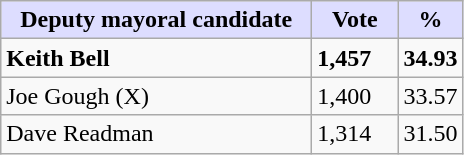<table class="wikitable">
<tr>
<th style="background:#ddf; width:200px;">Deputy mayoral candidate</th>
<th style="background:#ddf; width:50px;">Vote</th>
<th style="background:#ddf; width:30px;">%</th>
</tr>
<tr>
<td><strong>Keith Bell</strong></td>
<td><strong>1,457</strong></td>
<td><strong>34.93</strong></td>
</tr>
<tr>
<td>Joe Gough (X)</td>
<td>1,400</td>
<td>33.57</td>
</tr>
<tr>
<td>Dave Readman</td>
<td>1,314</td>
<td>31.50</td>
</tr>
</table>
